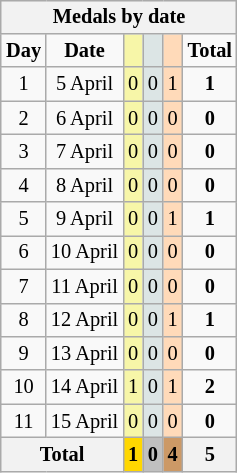<table class="wikitable" style="font-size:85%;float:right;text-align:center">
<tr>
<th colspan=6>Medals by date</th>
</tr>
<tr align=center>
<td><strong>Day</strong></td>
<td><strong>Date</strong></td>
<td bgcolor=#f7f6a8></td>
<td bgcolor=#dce5e5></td>
<td bgcolor=#ffdab9></td>
<td><strong>Total</strong></td>
</tr>
<tr align=centre>
<td>1</td>
<td>5 April</td>
<td bgcolor=#f7f6a8>0</td>
<td bgcolor=#dce5e5>0</td>
<td bgcolor=#ffdab9>1</td>
<td><strong>1</strong></td>
</tr>
<tr align=center>
<td>2</td>
<td>6 April</td>
<td bgcolor=#f7f6a8>0</td>
<td bgcolor=#dce5e5>0</td>
<td bgcolor=#ffdab9>0</td>
<td><strong>0</strong></td>
</tr>
<tr align=center>
<td>3</td>
<td>7 April</td>
<td bgcolor=#f7f6a8>0</td>
<td bgcolor=#dce5e5>0</td>
<td bgcolor=#ffdab9>0</td>
<td><strong>0</strong></td>
</tr>
<tr align=center>
<td>4</td>
<td>8 April</td>
<td bgcolor=#f7f6a8>0</td>
<td bgcolor=#dce5e5>0</td>
<td bgcolor=#ffdab9>0</td>
<td><strong>0</strong></td>
</tr>
<tr align=center>
<td>5</td>
<td>9 April</td>
<td bgcolor=#f7f6a8>0</td>
<td bgcolor=#dce5e5>0</td>
<td bgcolor=#ffdab9>1</td>
<td><strong>1</strong></td>
</tr>
<tr align=center>
<td>6</td>
<td>10 April</td>
<td bgcolor=#f7f6a8>0</td>
<td bgcolor=#dce5e5>0</td>
<td bgcolor=#ffdab9>0</td>
<td><strong>0</strong></td>
</tr>
<tr align=center>
<td>7</td>
<td>11 April</td>
<td bgcolor=#f7f6a8>0</td>
<td bgcolor=#dce5e5>0</td>
<td bgcolor=#ffdab9>0</td>
<td><strong>0</strong></td>
</tr>
<tr align=center>
<td>8</td>
<td>12 April</td>
<td bgcolor=#f7f6a8>0</td>
<td bgcolor=#dce5e5>0</td>
<td bgcolor=#ffdab9>1</td>
<td><strong>1</strong></td>
</tr>
<tr align=center>
<td>9</td>
<td>13 April</td>
<td bgcolor=#f7f6a8>0</td>
<td bgcolor=#dce5e5>0</td>
<td bgcolor=#ffdab9>0</td>
<td><strong>0</strong></td>
</tr>
<tr align=center>
<td>10</td>
<td>14 April</td>
<td bgcolor=#f7f6a8>1</td>
<td bgcolor=#dce5e5>0</td>
<td bgcolor=#ffdab9>1</td>
<td><strong>2</strong></td>
</tr>
<tr align=center>
<td>11</td>
<td>15 April</td>
<td bgcolor=#f7f6a8>0</td>
<td bgcolor=#dce5e5>0</td>
<td bgcolor=#ffdab9>0</td>
<td><strong>0</strong></td>
</tr>
<tr align=center>
<th colspan=2!bgcolor=#efefef>Total</th>
<th style="background:gold;">1</th>
<th style="background:silver;">0</th>
<th style="background:#c96;">4</th>
<th>5</th>
</tr>
</table>
